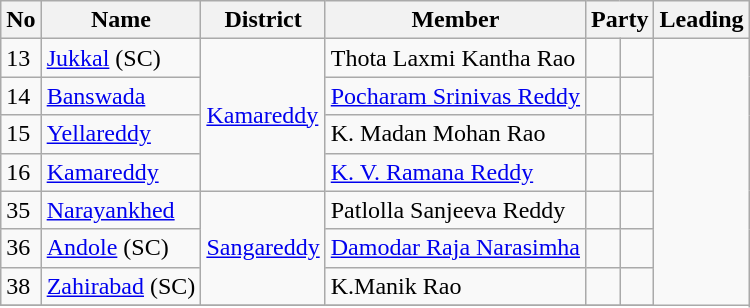<table class="wikitable sortable">
<tr>
<th>No</th>
<th>Name</th>
<th>District</th>
<th>Member</th>
<th colspan=2>Party</th>
<th colspan=2>Leading<br></th>
</tr>
<tr>
<td>13</td>
<td><a href='#'>Jukkal</a> (SC)</td>
<td rowspan="4"><a href='#'>Kamareddy</a></td>
<td>Thota Laxmi Kantha Rao</td>
<td></td>
<td></td>
</tr>
<tr>
<td>14</td>
<td><a href='#'>Banswada</a></td>
<td><a href='#'>Pocharam Srinivas Reddy</a></td>
<td></td>
<td></td>
</tr>
<tr>
<td>15</td>
<td><a href='#'>Yellareddy</a></td>
<td>K. Madan Mohan Rao</td>
<td></td>
<td></td>
</tr>
<tr>
<td>16</td>
<td><a href='#'>Kamareddy</a></td>
<td><a href='#'>K. V. Ramana Reddy</a></td>
<td></td>
<td></td>
</tr>
<tr>
<td>35</td>
<td><a href='#'>Narayankhed</a></td>
<td rowspan="3"><a href='#'>Sangareddy</a></td>
<td>Patlolla Sanjeeva Reddy</td>
<td></td>
<td></td>
</tr>
<tr>
<td>36</td>
<td><a href='#'>Andole</a> (SC)</td>
<td><a href='#'>Damodar Raja Narasimha</a></td>
<td></td>
<td></td>
</tr>
<tr>
<td>38</td>
<td><a href='#'>Zahirabad</a> (SC)</td>
<td>K.Manik Rao</td>
<td></td>
<td></td>
</tr>
<tr>
</tr>
</table>
